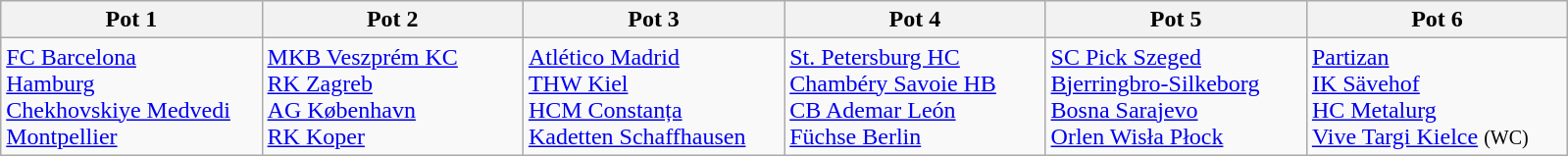<table class="wikitable">
<tr>
<th width=15%>Pot 1</th>
<th width=15%>Pot 2</th>
<th width=15%>Pot 3</th>
<th width=15%>Pot 4</th>
<th width=15%>Pot 5</th>
<th width=15%>Pot 6</th>
</tr>
<tr>
<td valign="top"> <a href='#'>FC Barcelona</a><br> <a href='#'>Hamburg</a><br> <a href='#'>Chekhovskiye Medvedi</a><br> <a href='#'>Montpellier</a></td>
<td valign="top"> <a href='#'>MKB Veszprém KC</a><br> <a href='#'>RK Zagreb</a><br> <a href='#'>AG København</a><br> <a href='#'>RK Koper</a></td>
<td valign="top"> <a href='#'>Atlético Madrid</a><br> <a href='#'>THW Kiel</a><br> <a href='#'>HCM Constanța</a><br> <a href='#'>Kadetten Schaffhausen</a></td>
<td valign="top"> <a href='#'>St. Petersburg HC</a><br> <a href='#'>Chambéry Savoie HB</a><br> <a href='#'>CB Ademar León</a><br> <a href='#'>Füchse Berlin</a></td>
<td valign="top"> <a href='#'>SC Pick Szeged</a><br> <a href='#'>Bjerringbro-Silkeborg</a><br> <a href='#'>Bosna Sarajevo</a><br>  <a href='#'>Orlen Wisła Płock</a></td>
<td valign="top"> <a href='#'>Partizan</a><br> <a href='#'>IK Sävehof</a><br> <a href='#'>HC Metalurg</a><br> <a href='#'>Vive Targi Kielce</a> <small>(WC)</small></td>
</tr>
</table>
